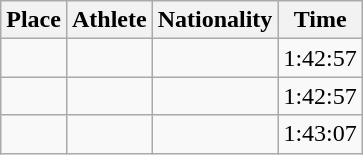<table class="wikitable sortable">
<tr>
<th scope="col">Place</th>
<th scope="col">Athlete</th>
<th scope="col">Nationality</th>
<th scope="col">Time</th>
</tr>
<tr>
<td></td>
<td></td>
<td></td>
<td>1:42:57</td>
</tr>
<tr>
<td></td>
<td></td>
<td></td>
<td>1:42:57</td>
</tr>
<tr>
<td></td>
<td></td>
<td></td>
<td>1:43:07</td>
</tr>
</table>
